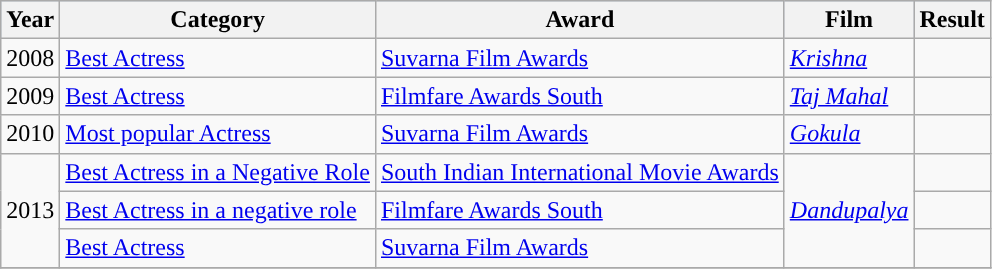<table class="wikitable">
<tr style="background:#B0C4DE;">
<th scope="col">Year</th>
<th scope="col">Category</th>
<th scope="col">Award</th>
<th scope="col">Film</th>
<th scope="col">Result</th>
</tr>
<tr>
<td>2008</td>
<td><a href='#'>Best Actress</a></td>
<td><a href='#'>Suvarna Film Awards</a></td>
<td><em><a href='#'>Krishna</a></em></td>
<td></td>
</tr>
<tr>
<td>2009</td>
<td><a href='#'>Best Actress</a></td>
<td><a href='#'>Filmfare Awards South</a></td>
<td><em><a href='#'>Taj Mahal</a></em></td>
<td></td>
</tr>
<tr>
<td>2010</td>
<td><a href='#'>Most popular Actress</a></td>
<td><a href='#'>Suvarna Film Awards</a></td>
<td><em><a href='#'>Gokula</a></em></td>
<td></td>
</tr>
<tr>
<td rowspan="3">2013</td>
<td><a href='#'>Best Actress in a Negative Role</a></td>
<td><a href='#'>South Indian International Movie Awards</a></td>
<td rowspan="3"><em><a href='#'>Dandupalya</a></em></td>
<td></td>
</tr>
<tr>
<td><a href='#'>Best Actress in a negative role</a></td>
<td><a href='#'>Filmfare Awards South</a></td>
<td></td>
</tr>
<tr>
<td><a href='#'>Best Actress</a></td>
<td><a href='#'>Suvarna Film Awards</a></td>
<td></td>
</tr>
<tr>
</tr>
</table>
